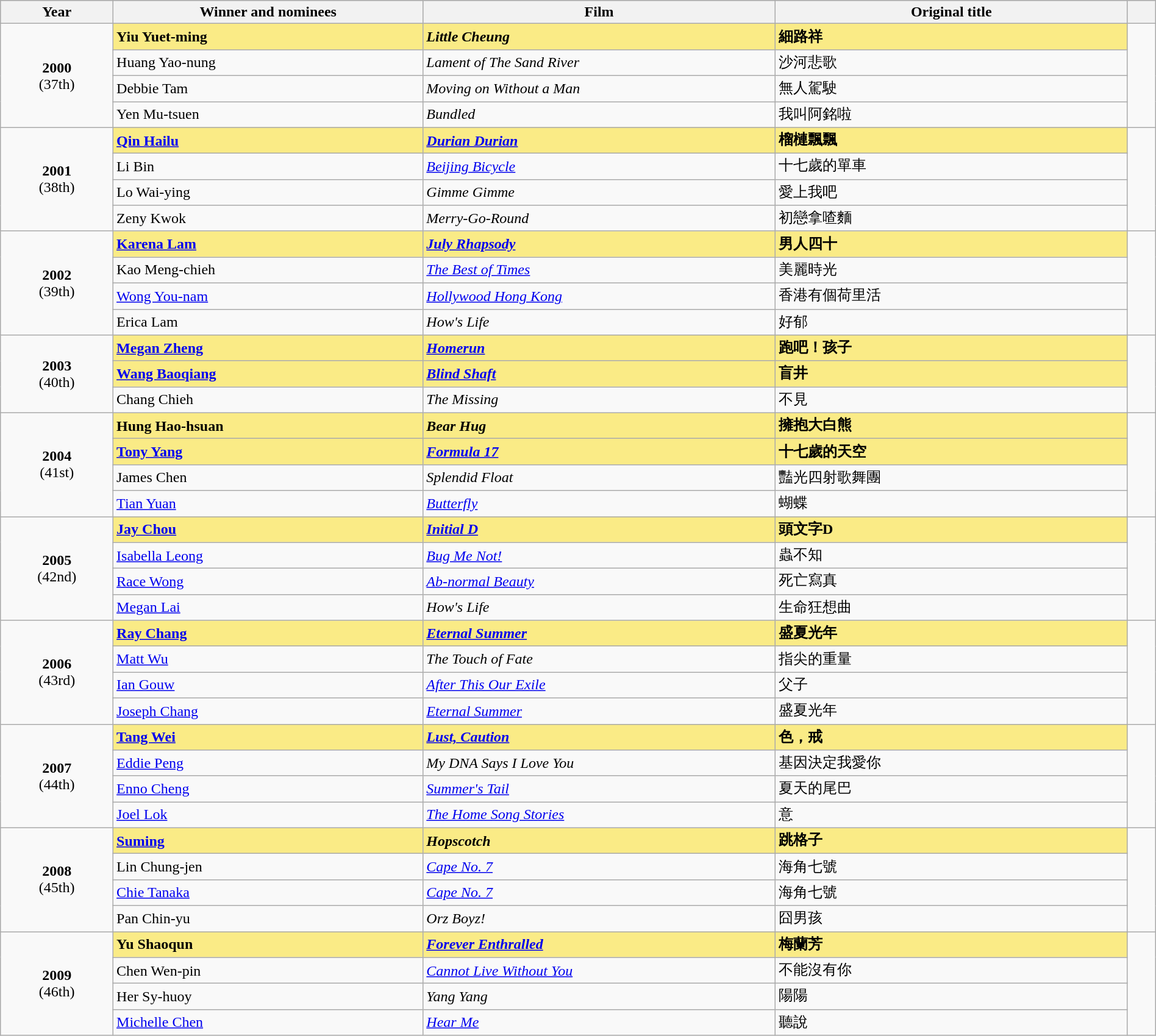<table class="wikitable" style="width:100%;" cellpadding="5">
<tr style="background:#bebebe;">
<th style="width:8%;">Year</th>
<th style="width:22%;">Winner and nominees</th>
<th style="width:25%;">Film</th>
<th style="width:25%;">Original title</th>
<th style="width:2%;"></th>
</tr>
<tr>
<td rowspan="4" style="text-align:center"><strong>2000</strong><br>(37th)</td>
<td style="background:#FAEB86"><strong>Yiu Yuet-ming</strong></td>
<td style="background:#FAEB86"><strong><em>Little Cheung</em></strong></td>
<td style="background:#FAEB86"><strong>細路祥</strong></td>
<td rowspan=4></td>
</tr>
<tr>
<td>Huang Yao-nung</td>
<td><em>Lament of The Sand River</em></td>
<td>沙河悲歌</td>
</tr>
<tr>
<td>Debbie Tam</td>
<td><em>Moving on Without a Man</em></td>
<td>無人駕駛</td>
</tr>
<tr>
<td>Yen Mu-tsuen</td>
<td><em>Bundled</em></td>
<td>我叫阿銘啦</td>
</tr>
<tr>
<td rowspan="4" style="text-align:center"><strong>2001</strong><br>(38th)</td>
<td style="background:#FAEB86"><strong><a href='#'>Qin Hailu</a></strong></td>
<td style="background:#FAEB86"><strong><em><a href='#'>Durian Durian</a></em></strong></td>
<td style="background:#FAEB86"><strong>榴槤飄飄</strong></td>
<td rowspan=4></td>
</tr>
<tr>
<td>Li Bin</td>
<td><em><a href='#'>Beijing Bicycle</a></em></td>
<td>十七歲的單車</td>
</tr>
<tr>
<td>Lo Wai-ying</td>
<td><em>Gimme Gimme</em></td>
<td>愛上我吧</td>
</tr>
<tr>
<td>Zeny Kwok</td>
<td><em>Merry-Go-Round</em></td>
<td>初戀拿喳麵</td>
</tr>
<tr>
<td rowspan="4" style="text-align:center"><strong>2002</strong><br>(39th)</td>
<td style="background:#FAEB86"><strong><a href='#'>Karena Lam</a></strong></td>
<td style="background:#FAEB86"><strong><em><a href='#'>July Rhapsody</a></em></strong></td>
<td style="background:#FAEB86"><strong>男人四十</strong></td>
<td rowspan=4></td>
</tr>
<tr>
<td>Kao Meng-chieh</td>
<td><em><a href='#'>The Best of Times</a></em></td>
<td>美麗時光</td>
</tr>
<tr>
<td><a href='#'>Wong You-nam</a></td>
<td><em><a href='#'>Hollywood Hong Kong</a></em></td>
<td>香港有個荷里活</td>
</tr>
<tr>
<td>Erica Lam</td>
<td><em>How's Life</em></td>
<td>好郁</td>
</tr>
<tr>
<td rowspan="3" style="text-align:center"><strong>2003</strong><br>(40th)</td>
<td style="background:#FAEB86"><strong><a href='#'>Megan Zheng</a></strong></td>
<td style="background:#FAEB86"><strong><em><a href='#'>Homerun</a></em></strong></td>
<td style="background:#FAEB86"><strong>跑吧！孩子</strong></td>
<td rowspan=3></td>
</tr>
<tr>
<td style="background:#FAEB86"><strong><a href='#'>Wang Baoqiang</a></strong></td>
<td style="background:#FAEB86"><strong><em><a href='#'>Blind Shaft</a></em></strong></td>
<td style="background:#FAEB86"><strong>盲井</strong></td>
</tr>
<tr>
<td>Chang Chieh</td>
<td><em>The Missing</em></td>
<td>不見</td>
</tr>
<tr>
<td rowspan="4" style="text-align:center"><strong>2004</strong><br>(41st)</td>
<td style="background:#FAEB86"><strong>Hung Hao-hsuan</strong></td>
<td style="background:#FAEB86"><strong><em>Bear Hug</em></strong></td>
<td style="background:#FAEB86"><strong>擁抱大白熊</strong></td>
<td rowspan=4></td>
</tr>
<tr>
<td style="background:#FAEB86"><strong><a href='#'>Tony Yang</a></strong></td>
<td style="background:#FAEB86"><strong><em><a href='#'>Formula 17</a></em></strong></td>
<td style="background:#FAEB86"><strong>十七歲的天空</strong></td>
</tr>
<tr>
<td>James Chen</td>
<td><em>Splendid Float</em></td>
<td>豔光四射歌舞團</td>
</tr>
<tr>
<td><a href='#'>Tian Yuan</a></td>
<td><em><a href='#'>Butterfly</a></em></td>
<td>蝴蝶</td>
</tr>
<tr>
<td rowspan="4" style="text-align:center"><strong>2005</strong><br>(42nd)</td>
<td style="background:#FAEB86"><strong><a href='#'>Jay Chou</a></strong></td>
<td style="background:#FAEB86"><strong><em><a href='#'>Initial D</a></em></strong></td>
<td style="background:#FAEB86"><strong>頭文字D</strong></td>
<td rowspan=4></td>
</tr>
<tr>
<td><a href='#'>Isabella Leong</a></td>
<td><em><a href='#'>Bug Me Not!</a></em></td>
<td>蟲不知</td>
</tr>
<tr>
<td><a href='#'>Race Wong</a></td>
<td><em><a href='#'>Ab-normal Beauty</a></em></td>
<td>死亡寫真</td>
</tr>
<tr>
<td><a href='#'>Megan Lai</a></td>
<td><em>How's Life</em></td>
<td>生命狂想曲</td>
</tr>
<tr>
<td rowspan="4" style="text-align:center"><strong>2006</strong><br>(43rd)</td>
<td style="background:#FAEB86"><strong><a href='#'>Ray Chang</a></strong></td>
<td style="background:#FAEB86"><strong><em><a href='#'>Eternal Summer</a></em></strong></td>
<td style="background:#FAEB86"><strong>盛夏光年</strong></td>
<td rowspan=4></td>
</tr>
<tr>
<td><a href='#'>Matt Wu</a></td>
<td><em>The Touch of Fate</em></td>
<td>指尖的重量</td>
</tr>
<tr>
<td><a href='#'>Ian Gouw</a></td>
<td><em><a href='#'>After This Our Exile</a></em></td>
<td>父子</td>
</tr>
<tr>
<td><a href='#'>Joseph Chang</a></td>
<td><em><a href='#'>Eternal Summer</a></em></td>
<td>盛夏光年</td>
</tr>
<tr>
<td rowspan="4" style="text-align:center"><strong>2007</strong><br>(44th)</td>
<td style="background:#FAEB86"><strong><a href='#'>Tang Wei</a></strong></td>
<td style="background:#FAEB86"><strong><em><a href='#'>Lust, Caution</a></em></strong></td>
<td style="background:#FAEB86"><strong>色，戒</strong></td>
<td rowspan=4></td>
</tr>
<tr>
<td><a href='#'>Eddie Peng</a></td>
<td><em>My DNA Says I Love You</em></td>
<td>基因決定我愛你</td>
</tr>
<tr>
<td><a href='#'>Enno Cheng</a></td>
<td><em><a href='#'>Summer's Tail</a></em></td>
<td>夏天的尾巴</td>
</tr>
<tr>
<td><a href='#'>Joel Lok</a></td>
<td><em><a href='#'>The Home Song Stories</a></em></td>
<td>意</td>
</tr>
<tr>
<td rowspan="4" style="text-align:center"><strong>2008</strong><br>(45th)</td>
<td style="background:#FAEB86"><strong><a href='#'>Suming</a></strong></td>
<td style="background:#FAEB86"><strong><em>Hopscotch</em></strong></td>
<td style="background:#FAEB86"><strong>跳格子</strong></td>
<td rowspan=4></td>
</tr>
<tr>
<td>Lin Chung-jen</td>
<td><em><a href='#'>Cape No. 7</a></em></td>
<td>海角七號</td>
</tr>
<tr>
<td><a href='#'>Chie Tanaka</a></td>
<td><em><a href='#'>Cape No. 7</a></em></td>
<td>海角七號</td>
</tr>
<tr>
<td>Pan Chin-yu</td>
<td><em>Orz Boyz!</em></td>
<td>囧男孩</td>
</tr>
<tr>
<td rowspan="4" style="text-align:center"><strong>2009</strong><br>(46th)</td>
<td style="background:#FAEB86"><strong>Yu Shaoqun</strong></td>
<td style="background:#FAEB86"><strong><em><a href='#'>Forever Enthralled</a></em></strong></td>
<td style="background:#FAEB86"><strong>梅蘭芳</strong></td>
<td rowspan=4></td>
</tr>
<tr>
<td>Chen Wen-pin</td>
<td><em><a href='#'>Cannot Live Without You</a></em></td>
<td>不能沒有你</td>
</tr>
<tr>
<td>Her Sy-huoy</td>
<td><em>Yang Yang</em></td>
<td>陽陽</td>
</tr>
<tr>
<td><a href='#'>Michelle Chen</a></td>
<td><em><a href='#'>Hear Me</a></em></td>
<td>聽說</td>
</tr>
</table>
